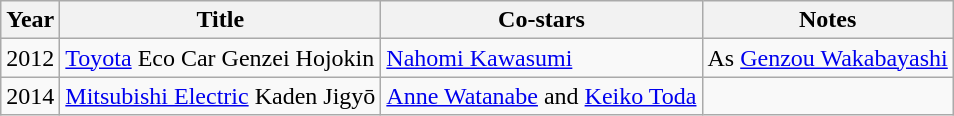<table class="wikitable">
<tr>
<th>Year</th>
<th>Title</th>
<th>Co-stars</th>
<th>Notes</th>
</tr>
<tr>
<td>2012</td>
<td><a href='#'>Toyota</a> Eco Car Genzei Hojokin</td>
<td><a href='#'>Nahomi Kawasumi</a></td>
<td>As <a href='#'>Genzou Wakabayashi</a></td>
</tr>
<tr>
<td>2014</td>
<td><a href='#'>Mitsubishi Electric</a> Kaden Jigyō</td>
<td><a href='#'>Anne Watanabe</a> and <a href='#'>Keiko Toda</a></td>
<td></td>
</tr>
</table>
